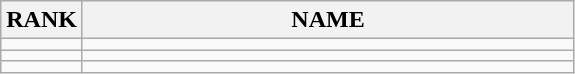<table class="wikitable">
<tr>
<th>RANK</th>
<th style="width: 20em">NAME</th>
</tr>
<tr>
<td align="center"></td>
<td></td>
</tr>
<tr>
<td align="center"></td>
<td></td>
</tr>
<tr>
<td align="center"></td>
<td></td>
</tr>
</table>
